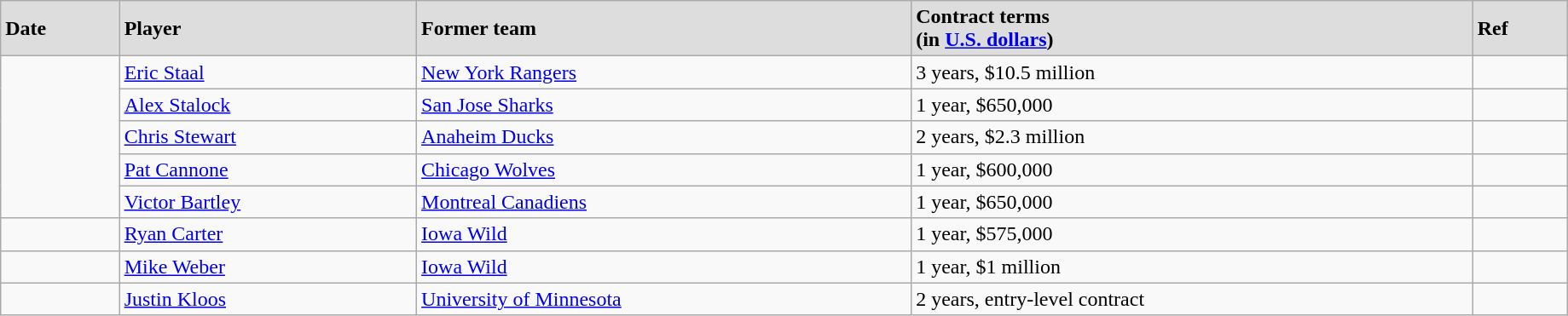<table class="wikitable" width=97%>
<tr style="background:#ddd;">
<td><strong>Date</strong></td>
<td><strong>Player</strong></td>
<td><strong>Former team</strong></td>
<td><strong>Contract terms</strong><br><strong>(in <a href='#'>U.S. dollars</a>)</strong></td>
<td><strong>Ref</strong></td>
</tr>
<tr>
<td rowspan=5></td>
<td><a href='#'>Eric Staal</a></td>
<td><a href='#'>New York Rangers</a></td>
<td>3 years, $10.5 million</td>
<td></td>
</tr>
<tr>
<td><a href='#'>Alex Stalock</a></td>
<td><a href='#'>San Jose Sharks</a></td>
<td>1 year, $650,000</td>
<td></td>
</tr>
<tr>
<td><a href='#'>Chris Stewart</a></td>
<td><a href='#'>Anaheim Ducks</a></td>
<td>2 years, $2.3 million</td>
<td></td>
</tr>
<tr>
<td><a href='#'>Pat Cannone</a></td>
<td><a href='#'>Chicago Wolves</a></td>
<td>1 year, $600,000</td>
<td></td>
</tr>
<tr>
<td><a href='#'>Victor Bartley</a></td>
<td><a href='#'>Montreal Canadiens</a></td>
<td>1 year, $650,000</td>
<td></td>
</tr>
<tr>
<td></td>
<td><a href='#'>Ryan Carter</a></td>
<td><a href='#'>Iowa Wild</a></td>
<td>1 year, $575,000</td>
<td></td>
</tr>
<tr>
<td></td>
<td><a href='#'>Mike Weber</a></td>
<td><a href='#'>Iowa Wild</a></td>
<td>1 year, $1 million</td>
<td></td>
</tr>
<tr>
<td></td>
<td><a href='#'>Justin Kloos</a></td>
<td><a href='#'>University of Minnesota</a></td>
<td>2 years, entry-level contract</td>
<td></td>
</tr>
</table>
